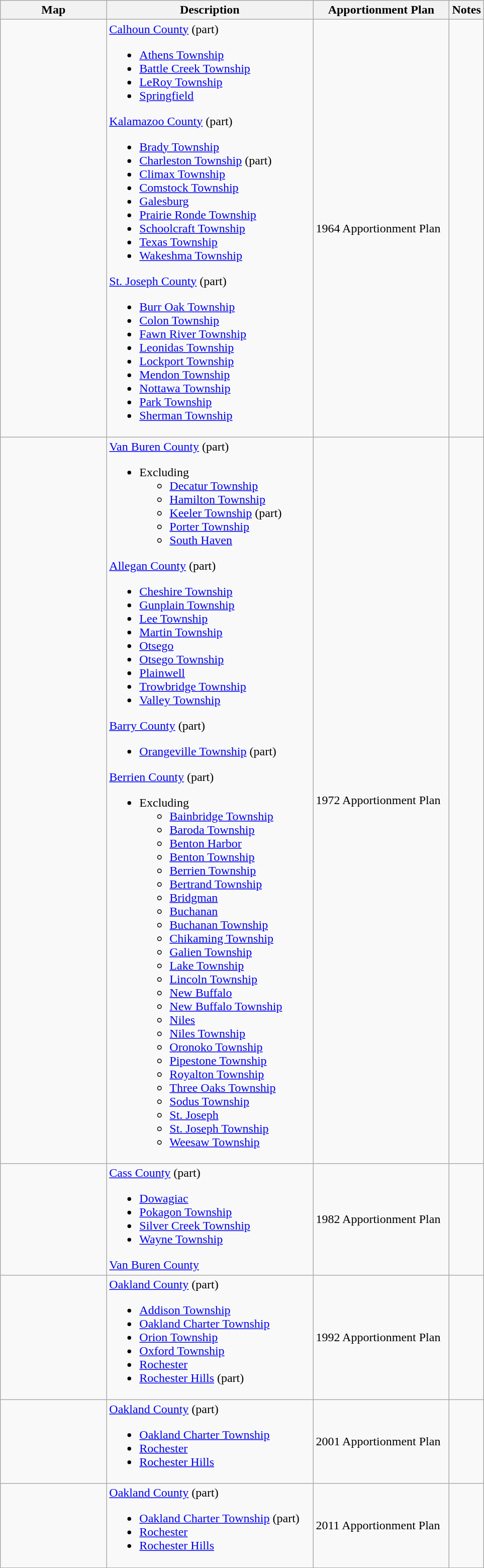<table class="wikitable sortable">
<tr>
<th style="width:100pt;">Map</th>
<th style="width:200pt;">Description</th>
<th style="width:130pt;">Apportionment Plan</th>
<th style="width:15pt;">Notes</th>
</tr>
<tr>
<td></td>
<td><a href='#'>Calhoun County</a> (part)<br><ul><li><a href='#'>Athens Township</a></li><li><a href='#'>Battle Creek Township</a></li><li><a href='#'>LeRoy Township</a></li><li><a href='#'>Springfield</a></li></ul><a href='#'>Kalamazoo County</a> (part)<ul><li><a href='#'>Brady Township</a></li><li><a href='#'>Charleston Township</a> (part)</li><li><a href='#'>Climax Township</a></li><li><a href='#'>Comstock Township</a></li><li><a href='#'>Galesburg</a></li><li><a href='#'>Prairie Ronde Township</a></li><li><a href='#'>Schoolcraft Township</a></li><li><a href='#'>Texas Township</a></li><li><a href='#'>Wakeshma Township</a></li></ul><a href='#'>St. Joseph County</a> (part)<ul><li><a href='#'>Burr Oak Township</a></li><li><a href='#'>Colon Township</a></li><li><a href='#'>Fawn River Township</a></li><li><a href='#'>Leonidas Township</a></li><li><a href='#'>Lockport Township</a></li><li><a href='#'>Mendon Township</a></li><li><a href='#'>Nottawa Township</a></li><li><a href='#'>Park Township</a></li><li><a href='#'>Sherman Township</a></li></ul></td>
<td>1964 Apportionment Plan</td>
<td></td>
</tr>
<tr>
<td></td>
<td><a href='#'>Van Buren County</a> (part)<br><ul><li>Excluding<ul><li><a href='#'>Decatur Township</a></li><li><a href='#'>Hamilton Township</a></li><li><a href='#'>Keeler Township</a> (part)</li><li><a href='#'>Porter Township</a></li><li><a href='#'>South Haven</a></li></ul></li></ul><a href='#'>Allegan County</a> (part)<ul><li><a href='#'>Cheshire Township</a></li><li><a href='#'>Gunplain Township</a></li><li><a href='#'>Lee Township</a></li><li><a href='#'>Martin Township</a></li><li><a href='#'>Otsego</a></li><li><a href='#'>Otsego Township</a></li><li><a href='#'>Plainwell</a></li><li><a href='#'>Trowbridge Township</a></li><li><a href='#'>Valley Township</a></li></ul><a href='#'>Barry County</a> (part)<ul><li><a href='#'>Orangeville Township</a> (part)</li></ul><a href='#'>Berrien County</a> (part)<ul><li>Excluding<ul><li><a href='#'>Bainbridge Township</a></li><li><a href='#'>Baroda Township</a></li><li><a href='#'>Benton Harbor</a></li><li><a href='#'>Benton Township</a></li><li><a href='#'>Berrien Township</a></li><li><a href='#'>Bertrand Township</a></li><li><a href='#'>Bridgman</a></li><li><a href='#'>Buchanan</a></li><li><a href='#'>Buchanan Township</a></li><li><a href='#'>Chikaming Township</a></li><li><a href='#'>Galien Township</a></li><li><a href='#'>Lake Township</a></li><li><a href='#'>Lincoln Township</a></li><li><a href='#'>New Buffalo</a></li><li><a href='#'>New Buffalo Township</a></li><li><a href='#'>Niles</a></li><li><a href='#'>Niles Township</a></li><li><a href='#'>Oronoko Township</a></li><li><a href='#'>Pipestone Township</a></li><li><a href='#'>Royalton Township</a></li><li><a href='#'>Three Oaks Township</a></li><li><a href='#'>Sodus Township</a></li><li><a href='#'>St. Joseph</a></li><li><a href='#'>St. Joseph Township</a></li><li><a href='#'>Weesaw Township</a></li></ul></li></ul></td>
<td>1972 Apportionment Plan</td>
<td></td>
</tr>
<tr>
<td></td>
<td><a href='#'>Cass County</a> (part)<br><ul><li><a href='#'>Dowagiac</a></li><li><a href='#'>Pokagon Township</a></li><li><a href='#'>Silver Creek Township</a></li><li><a href='#'>Wayne Township</a></li></ul><a href='#'>Van Buren County</a></td>
<td>1982 Apportionment Plan</td>
<td></td>
</tr>
<tr>
<td></td>
<td><a href='#'>Oakland County</a> (part)<br><ul><li><a href='#'>Addison Township</a></li><li><a href='#'>Oakland Charter Township</a></li><li><a href='#'>Orion Township</a></li><li><a href='#'>Oxford Township</a></li><li><a href='#'>Rochester</a></li><li><a href='#'>Rochester Hills</a> (part)</li></ul></td>
<td>1992 Apportionment Plan</td>
<td></td>
</tr>
<tr>
<td></td>
<td><a href='#'>Oakland County</a> (part)<br><ul><li><a href='#'>Oakland Charter Township</a></li><li><a href='#'>Rochester</a></li><li><a href='#'>Rochester Hills</a></li></ul></td>
<td>2001 Apportionment Plan</td>
<td></td>
</tr>
<tr>
<td></td>
<td><a href='#'>Oakland County</a> (part)<br><ul><li><a href='#'>Oakland Charter Township</a> (part)</li><li><a href='#'>Rochester</a></li><li><a href='#'>Rochester Hills</a></li></ul></td>
<td>2011 Apportionment Plan</td>
<td></td>
</tr>
<tr>
</tr>
</table>
